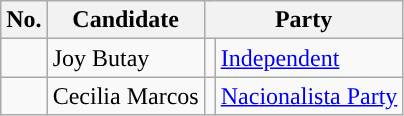<table class="wikitable sortable" style="text-align:left;">
<tr>
<th>No.</th>
<th>Candidate</th>
<th colspan="2">Party</th>
</tr>
<tr>
<td></td>
<td>Joy Butay</td>
<td></td>
<td><a href='#'>Independent</a></td>
</tr>
<tr>
<td></td>
<td>Cecilia Marcos</td>
<td bgcolor=></td>
<td><a href='#'>Nacionalista Party</a></td>
</tr>
</table>
